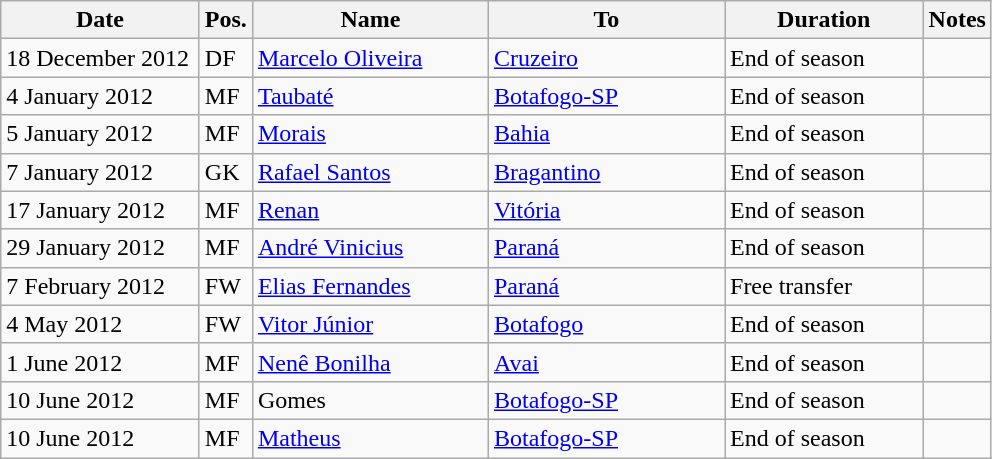<table class="wikitable" style="float:left; margin-right:1em;">
<tr>
<th width=125>Date</th>
<th>Pos.</th>
<th width=150>Name</th>
<th width=150>To</th>
<th width=125>Duration</th>
<th>Notes</th>
</tr>
<tr>
<td>18 December 2012</td>
<td>DF</td>
<td><a href='#'>Marcelo Oliveira</a></td>
<td><a href='#'>Cruzeiro</a></td>
<td>End of season</td>
<td align=center></td>
</tr>
<tr>
<td>4 January 2012</td>
<td>MF</td>
<td><a href='#'>Taubaté</a></td>
<td><a href='#'>Botafogo-SP</a></td>
<td>End of season</td>
<td align=center></td>
</tr>
<tr>
<td>5 January 2012</td>
<td>MF</td>
<td><a href='#'>Morais</a></td>
<td><a href='#'>Bahia</a></td>
<td>End of season</td>
<td align=center></td>
</tr>
<tr>
<td>7 January 2012</td>
<td>GK</td>
<td><a href='#'>Rafael Santos</a></td>
<td><a href='#'>Bragantino</a></td>
<td>End of season</td>
<td align=center></td>
</tr>
<tr>
<td>17 January 2012</td>
<td>MF</td>
<td><a href='#'>Renan</a></td>
<td><a href='#'>Vitória</a></td>
<td>End of season</td>
<td align=center></td>
</tr>
<tr>
<td>29 January 2012</td>
<td>MF</td>
<td><a href='#'>André Vinicius</a></td>
<td><a href='#'>Paraná</a></td>
<td>End of season</td>
<td align=center></td>
</tr>
<tr>
<td>7 February 2012</td>
<td>FW</td>
<td><a href='#'>Elias Fernandes</a></td>
<td><a href='#'>Paraná</a></td>
<td>Free transfer</td>
<td align=center></td>
</tr>
<tr>
<td>4 May 2012</td>
<td>FW</td>
<td><a href='#'>Vitor Júnior</a></td>
<td><a href='#'>Botafogo</a></td>
<td>End of season</td>
<td align=center></td>
</tr>
<tr>
<td>1 June 2012</td>
<td>MF</td>
<td><a href='#'>Nenê Bonilha</a></td>
<td><a href='#'>Avai</a></td>
<td>End of season</td>
<td align=center></td>
</tr>
<tr>
<td>10 June 2012</td>
<td>MF</td>
<td>Gomes</td>
<td><a href='#'>Botafogo-SP</a></td>
<td>End of season</td>
<td align=center></td>
</tr>
<tr>
<td>10 June 2012</td>
<td>MF</td>
<td><a href='#'>Matheus</a></td>
<td><a href='#'>Botafogo-SP</a></td>
<td>End of season</td>
<td align=center></td>
</tr>
</table>
